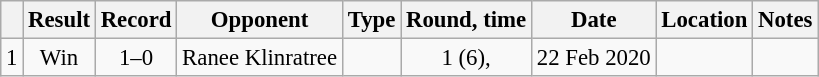<table class="wikitable" style="text-align:center; font-size:95%">
<tr>
<th></th>
<th>Result</th>
<th>Record</th>
<th>Opponent</th>
<th>Type</th>
<th>Round, time</th>
<th>Date</th>
<th>Location</th>
<th>Notes</th>
</tr>
<tr>
<td>1</td>
<td>Win</td>
<td>1–0</td>
<td align=left> Ranee Klinratree</td>
<td></td>
<td>1 (6), </td>
<td>22 Feb 2020</td>
<td align=left></td>
<td></td>
</tr>
</table>
